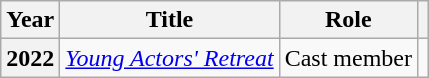<table class="wikitable plainrowheaders">
<tr>
<th scope="col">Year</th>
<th scope="col">Title</th>
<th scope="col">Role</th>
<th scope="col" class="unsortable"></th>
</tr>
<tr>
<th scope="row">2022</th>
<td><em><a href='#'>Young Actors' Retreat</a></em></td>
<td>Cast member</td>
<td style="text-align:center"></td>
</tr>
</table>
